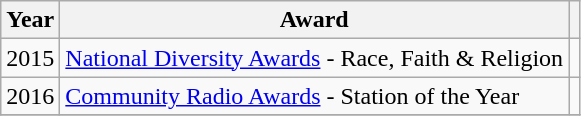<table class="wikitable">
<tr>
<th>Year</th>
<th>Award</th>
<th></th>
</tr>
<tr>
<td>2015</td>
<td><a href='#'>National Diversity Awards</a> - Race, Faith & Religion</td>
<td></td>
</tr>
<tr>
<td>2016</td>
<td><a href='#'>Community Radio Awards</a> - Station of the Year</td>
<td></td>
</tr>
<tr>
</tr>
</table>
